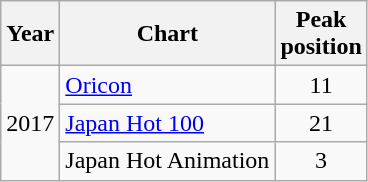<table class="wikitable">
<tr>
<th>Year</th>
<th>Chart</th>
<th>Peak<br>position</th>
</tr>
<tr>
<td rowspan="3">2017</td>
<td><a href='#'>Oricon</a></td>
<td style="text-align:center">11</td>
</tr>
<tr>
<td><a href='#'>Japan Hot 100</a></td>
<td style="text-align:center">21</td>
</tr>
<tr>
<td>Japan Hot Animation </td>
<td style="text-align:center">3</td>
</tr>
</table>
